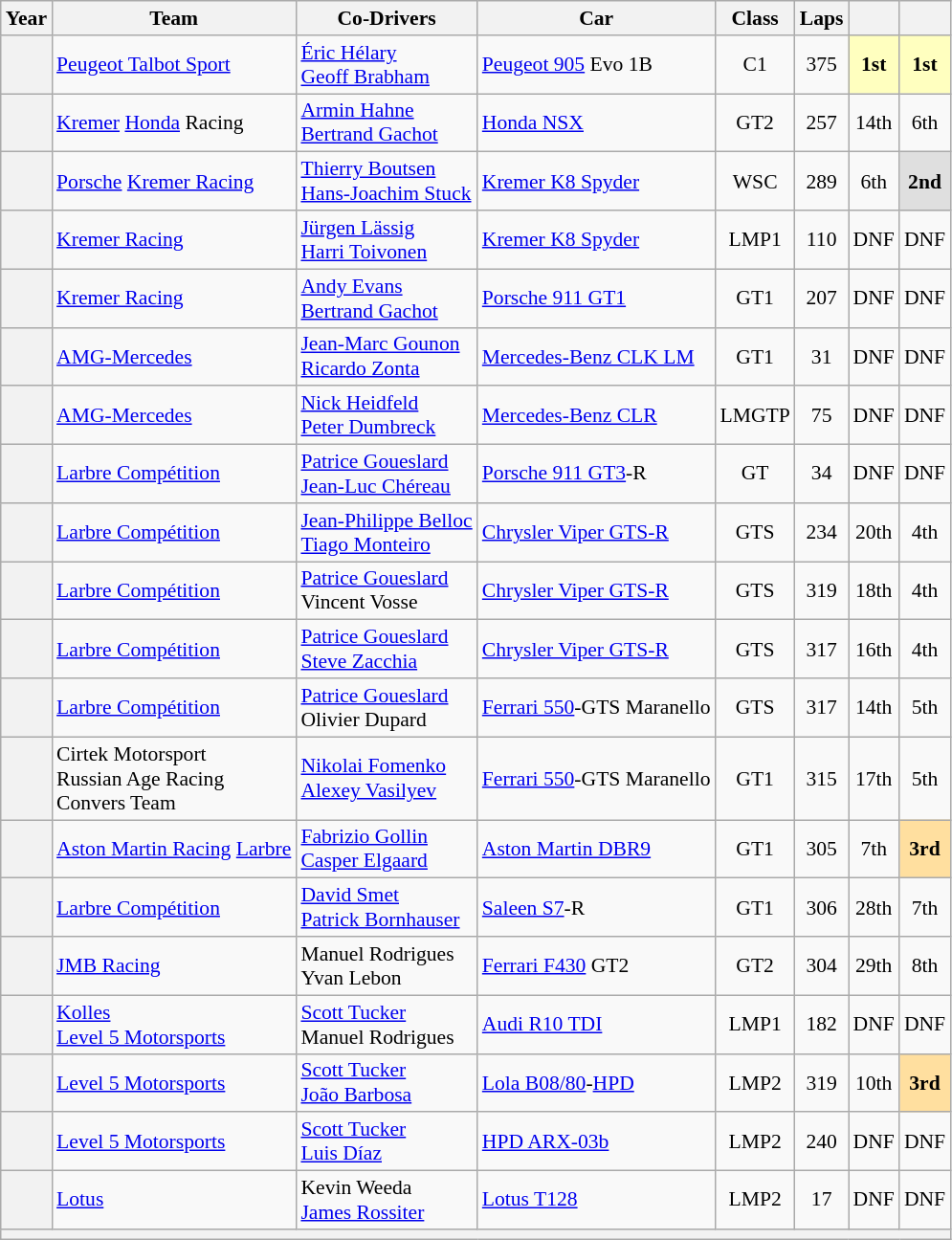<table class="wikitable" style="text-align:center; font-size:90%">
<tr>
<th>Year</th>
<th>Team</th>
<th>Co-Drivers</th>
<th>Car</th>
<th>Class</th>
<th>Laps</th>
<th></th>
<th></th>
</tr>
<tr>
<th></th>
<td align="left"> <a href='#'>Peugeot Talbot Sport</a></td>
<td align="left"> <a href='#'>Éric Hélary</a><br> <a href='#'>Geoff Brabham</a></td>
<td align="left"><a href='#'>Peugeot 905</a> Evo 1B</td>
<td>C1</td>
<td>375</td>
<td style="background:#FFFFBF;"><strong>1st</strong></td>
<td style="background:#FFFFBF;"><strong>1st</strong></td>
</tr>
<tr>
<th></th>
<td align="left"> <a href='#'>Kremer</a> <a href='#'>Honda</a> Racing</td>
<td align="left"> <a href='#'>Armin Hahne</a><br> <a href='#'>Bertrand Gachot</a></td>
<td align="left"><a href='#'>Honda NSX</a></td>
<td>GT2</td>
<td>257</td>
<td>14th</td>
<td>6th</td>
</tr>
<tr>
<th></th>
<td align="left"> <a href='#'>Porsche</a> <a href='#'>Kremer Racing</a></td>
<td align="left"> <a href='#'>Thierry Boutsen</a><br> <a href='#'>Hans-Joachim Stuck</a></td>
<td align="left"><a href='#'>Kremer K8 Spyder</a></td>
<td>WSC</td>
<td>289</td>
<td>6th</td>
<td style="background:#DFDFDF;"><strong>2nd</strong></td>
</tr>
<tr>
<th></th>
<td align="left"> <a href='#'>Kremer Racing</a></td>
<td align="left"> <a href='#'>Jürgen Lässig</a><br> <a href='#'>Harri Toivonen</a></td>
<td align="left"><a href='#'>Kremer K8 Spyder</a></td>
<td>LMP1</td>
<td>110</td>
<td>DNF</td>
<td>DNF</td>
</tr>
<tr>
<th></th>
<td align="left"> <a href='#'>Kremer Racing</a></td>
<td align="left"> <a href='#'>Andy Evans</a><br> <a href='#'>Bertrand Gachot</a></td>
<td align="left"><a href='#'>Porsche 911 GT1</a></td>
<td>GT1</td>
<td>207</td>
<td>DNF</td>
<td>DNF</td>
</tr>
<tr>
<th></th>
<td align="left"> <a href='#'>AMG-Mercedes</a></td>
<td align="left"> <a href='#'>Jean-Marc Gounon</a><br> <a href='#'>Ricardo Zonta</a></td>
<td align="left"><a href='#'>Mercedes-Benz CLK LM</a></td>
<td>GT1</td>
<td>31</td>
<td>DNF</td>
<td>DNF</td>
</tr>
<tr>
<th></th>
<td align="left"> <a href='#'>AMG-Mercedes</a></td>
<td align="left"> <a href='#'>Nick Heidfeld</a><br> <a href='#'>Peter Dumbreck</a></td>
<td align="left"><a href='#'>Mercedes-Benz CLR</a></td>
<td>LMGTP</td>
<td>75</td>
<td>DNF</td>
<td>DNF</td>
</tr>
<tr>
<th></th>
<td align="left"> <a href='#'>Larbre Compétition</a></td>
<td align="left"> <a href='#'>Patrice Goueslard</a><br> <a href='#'>Jean-Luc Chéreau</a></td>
<td align="left"><a href='#'>Porsche 911 GT3</a>-R</td>
<td>GT</td>
<td>34</td>
<td>DNF</td>
<td>DNF</td>
</tr>
<tr>
<th></th>
<td align="left"> <a href='#'>Larbre Compétition</a></td>
<td align="left" nowrap> <a href='#'>Jean-Philippe Belloc</a><br> <a href='#'>Tiago Monteiro</a></td>
<td align="left"><a href='#'>Chrysler Viper GTS-R</a></td>
<td>GTS</td>
<td>234</td>
<td>20th</td>
<td>4th</td>
</tr>
<tr>
<th></th>
<td align="left"> <a href='#'>Larbre Compétition</a></td>
<td align="left"> <a href='#'>Patrice Goueslard</a><br> Vincent Vosse</td>
<td align="left"><a href='#'>Chrysler Viper GTS-R</a></td>
<td>GTS</td>
<td>319</td>
<td>18th</td>
<td>4th</td>
</tr>
<tr>
<th></th>
<td align="left"> <a href='#'>Larbre Compétition</a></td>
<td align="left"> <a href='#'>Patrice Goueslard</a><br> <a href='#'>Steve Zacchia</a></td>
<td align="left"><a href='#'>Chrysler Viper GTS-R</a></td>
<td>GTS</td>
<td>317</td>
<td>16th</td>
<td>4th</td>
</tr>
<tr>
<th></th>
<td align="left"> <a href='#'>Larbre Compétition</a></td>
<td align="left"> <a href='#'>Patrice Goueslard</a><br> Olivier Dupard</td>
<td align="left"><a href='#'>Ferrari 550</a>-GTS Maranello</td>
<td>GTS</td>
<td>317</td>
<td>14th</td>
<td>5th</td>
</tr>
<tr>
<th></th>
<td align="left"> Cirtek Motorsport<br> Russian Age Racing<br> Convers Team</td>
<td align="left"> <a href='#'>Nikolai Fomenko</a><br> <a href='#'>Alexey Vasilyev</a></td>
<td align="left" nowrap><a href='#'>Ferrari 550</a>-GTS Maranello</td>
<td>GT1</td>
<td>315</td>
<td>17th</td>
<td>5th</td>
</tr>
<tr>
<th></th>
<td align="left" nowrap> <a href='#'>Aston Martin Racing</a> <a href='#'>Larbre</a></td>
<td align="left"> <a href='#'>Fabrizio Gollin</a><br> <a href='#'>Casper Elgaard</a></td>
<td align="left"><a href='#'>Aston Martin DBR9</a></td>
<td>GT1</td>
<td>305</td>
<td>7th</td>
<td style="background:#FFDF9F;"><strong>3rd</strong></td>
</tr>
<tr>
<th></th>
<td align="left"> <a href='#'>Larbre Compétition</a></td>
<td align="left"> <a href='#'>David Smet</a><br> <a href='#'>Patrick Bornhauser</a></td>
<td align="left"><a href='#'>Saleen S7</a>-R</td>
<td>GT1</td>
<td>306</td>
<td>28th</td>
<td>7th</td>
</tr>
<tr>
<th></th>
<td align="left"> <a href='#'>JMB Racing</a></td>
<td align="left"> Manuel Rodrigues<br> Yvan Lebon</td>
<td align="left"><a href='#'>Ferrari F430</a> GT2</td>
<td>GT2</td>
<td>304</td>
<td>29th</td>
<td>8th</td>
</tr>
<tr>
<th></th>
<td align="left"> <a href='#'>Kolles</a><br> <a href='#'>Level 5 Motorsports</a></td>
<td align="left"> <a href='#'>Scott Tucker</a><br> Manuel Rodrigues</td>
<td align="left"><a href='#'>Audi R10 TDI</a></td>
<td>LMP1</td>
<td>182</td>
<td>DNF</td>
<td>DNF</td>
</tr>
<tr>
<th></th>
<td align="left"> <a href='#'>Level 5 Motorsports</a></td>
<td align="left"> <a href='#'>Scott Tucker</a><br> <a href='#'>João Barbosa</a></td>
<td align="left"><a href='#'>Lola B08/80</a>-<a href='#'>HPD</a></td>
<td>LMP2</td>
<td>319</td>
<td>10th</td>
<td style="background:#FFDF9F;"><strong>3rd</strong></td>
</tr>
<tr>
<th></th>
<td align="left"> <a href='#'>Level 5 Motorsports</a></td>
<td align="left"> <a href='#'>Scott Tucker</a><br> <a href='#'>Luis Díaz</a></td>
<td align="left"><a href='#'>HPD ARX-03b</a></td>
<td>LMP2</td>
<td>240</td>
<td>DNF</td>
<td>DNF</td>
</tr>
<tr>
<th></th>
<td align="left"> <a href='#'>Lotus</a></td>
<td align="left"> Kevin Weeda<br> <a href='#'>James Rossiter</a></td>
<td align="left"><a href='#'>Lotus T128</a></td>
<td>LMP2</td>
<td>17</td>
<td>DNF</td>
<td>DNF</td>
</tr>
<tr>
<th colspan="8"></th>
</tr>
</table>
